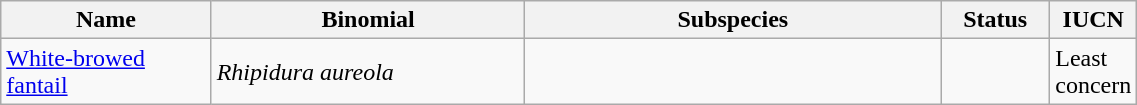<table width=60% class="wikitable">
<tr>
<th width=20%>Name</th>
<th width=30%>Binomial</th>
<th width=40%>Subspecies</th>
<th width=30%>Status</th>
<th width=30%>IUCN</th>
</tr>
<tr>
<td><a href='#'>White-browed fantail</a><br></td>
<td><em>Rhipidura aureola</em></td>
<td></td>
<td></td>
<td>Least concern</td>
</tr>
</table>
